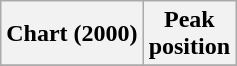<table class="wikitable plainrowheaders">
<tr>
<th>Chart (2000)</th>
<th>Peak<br>position</th>
</tr>
<tr>
</tr>
</table>
